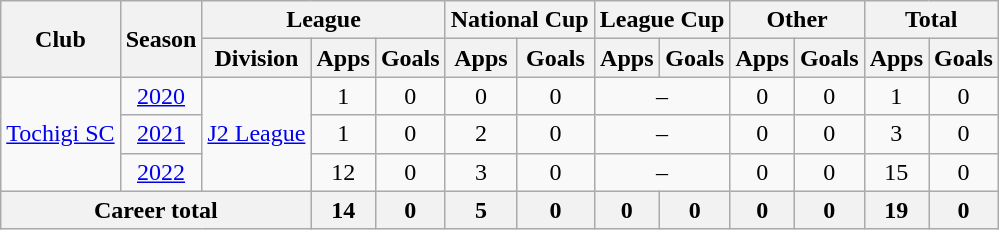<table class="wikitable" style="text-align: center">
<tr>
<th rowspan="2">Club</th>
<th rowspan="2">Season</th>
<th colspan="3">League</th>
<th colspan="2">National Cup</th>
<th colspan="2">League Cup</th>
<th colspan="2">Other</th>
<th colspan="2">Total</th>
</tr>
<tr>
<th>Division</th>
<th>Apps</th>
<th>Goals</th>
<th>Apps</th>
<th>Goals</th>
<th>Apps</th>
<th>Goals</th>
<th>Apps</th>
<th>Goals</th>
<th>Apps</th>
<th>Goals</th>
</tr>
<tr>
<td rowspan="3"><a href='#'>Tochigi SC</a></td>
<td><a href='#'>2020</a></td>
<td rowspan="3"><a href='#'>J2 League</a></td>
<td>1</td>
<td>0</td>
<td>0</td>
<td>0</td>
<td colspan="2">–</td>
<td>0</td>
<td>0</td>
<td>1</td>
<td>0</td>
</tr>
<tr>
<td><a href='#'>2021</a></td>
<td>1</td>
<td>0</td>
<td>2</td>
<td>0</td>
<td colspan="2">–</td>
<td>0</td>
<td>0</td>
<td>3</td>
<td>0</td>
</tr>
<tr>
<td><a href='#'>2022</a></td>
<td>12</td>
<td>0</td>
<td>3</td>
<td>0</td>
<td colspan="2">–</td>
<td>0</td>
<td>0</td>
<td>15</td>
<td>0</td>
</tr>
<tr>
<th colspan="3">Career total</th>
<th>14</th>
<th>0</th>
<th>5</th>
<th>0</th>
<th>0</th>
<th>0</th>
<th>0</th>
<th>0</th>
<th>19</th>
<th>0</th>
</tr>
</table>
